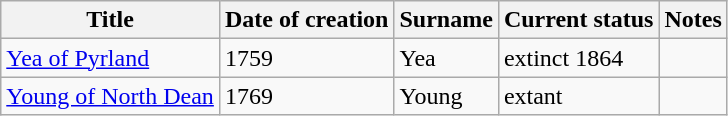<table class="wikitable">
<tr>
<th>Title</th>
<th>Date of creation</th>
<th>Surname</th>
<th>Current status</th>
<th>Notes</th>
</tr>
<tr>
<td><a href='#'>Yea of Pyrland</a></td>
<td>1759</td>
<td>Yea</td>
<td>extinct 1864</td>
<td></td>
</tr>
<tr>
<td><a href='#'>Young of North Dean</a></td>
<td>1769</td>
<td>Young</td>
<td>extant</td>
<td></td>
</tr>
</table>
